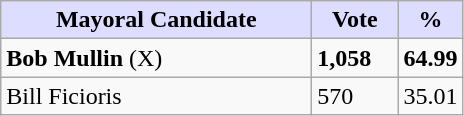<table class="wikitable">
<tr>
<th style="background:#ddf; width:200px;">Mayoral Candidate</th>
<th style="background:#ddf; width:50px;">Vote</th>
<th style="background:#ddf; width:30px;">%</th>
</tr>
<tr>
<td><strong>Bob Mullin</strong> (X)</td>
<td><strong>1,058</strong></td>
<td><strong>64.99</strong></td>
</tr>
<tr>
<td>Bill Ficioris</td>
<td>570</td>
<td>35.01</td>
</tr>
</table>
